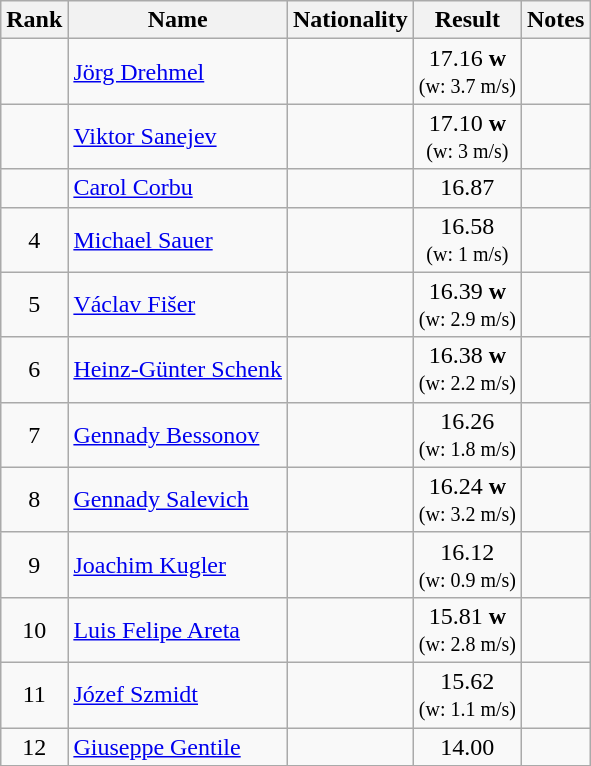<table class="wikitable sortable" style="text-align:center">
<tr>
<th>Rank</th>
<th>Name</th>
<th>Nationality</th>
<th>Result</th>
<th>Notes</th>
</tr>
<tr>
<td></td>
<td align=left><a href='#'>Jörg Drehmel</a></td>
<td align=left></td>
<td>17.16 <strong>w</strong><br><small>(w: 3.7 m/s)</small></td>
<td></td>
</tr>
<tr>
<td></td>
<td align=left><a href='#'>Viktor Sanejev</a></td>
<td align=left></td>
<td>17.10 <strong>w</strong><br><small>(w: 3 m/s)</small></td>
<td></td>
</tr>
<tr>
<td></td>
<td align=left><a href='#'>Carol Corbu</a></td>
<td align=left></td>
<td>16.87</td>
<td></td>
</tr>
<tr>
<td>4</td>
<td align=left><a href='#'>Michael Sauer</a></td>
<td align=left></td>
<td>16.58<br><small>(w: 1 m/s)</small></td>
<td></td>
</tr>
<tr>
<td>5</td>
<td align=left><a href='#'>Václav Fišer</a></td>
<td align=left></td>
<td>16.39 <strong>w</strong><br><small>(w: 2.9 m/s)</small></td>
<td></td>
</tr>
<tr>
<td>6</td>
<td align=left><a href='#'>Heinz-Günter Schenk</a></td>
<td align=left></td>
<td>16.38 <strong>w</strong><br><small>(w: 2.2 m/s)</small></td>
<td></td>
</tr>
<tr>
<td>7</td>
<td align=left><a href='#'>Gennady Bessonov</a></td>
<td align=left></td>
<td>16.26<br><small>(w: 1.8 m/s)</small></td>
<td></td>
</tr>
<tr>
<td>8</td>
<td align=left><a href='#'>Gennady Salevich</a></td>
<td align=left></td>
<td>16.24 <strong>w</strong><br><small>(w: 3.2 m/s)</small></td>
<td></td>
</tr>
<tr>
<td>9</td>
<td align=left><a href='#'>Joachim Kugler</a></td>
<td align=left></td>
<td>16.12<br><small>(w: 0.9 m/s)</small></td>
<td></td>
</tr>
<tr>
<td>10</td>
<td align=left><a href='#'>Luis Felipe Areta</a></td>
<td align=left></td>
<td>15.81 <strong>w</strong><br><small>(w: 2.8 m/s)</small></td>
<td></td>
</tr>
<tr>
<td>11</td>
<td align=left><a href='#'>Józef Szmidt</a></td>
<td align=left></td>
<td>15.62<br><small>(w: 1.1 m/s)</small></td>
<td></td>
</tr>
<tr>
<td>12</td>
<td align=left><a href='#'>Giuseppe Gentile</a></td>
<td align=left></td>
<td>14.00</td>
<td></td>
</tr>
</table>
